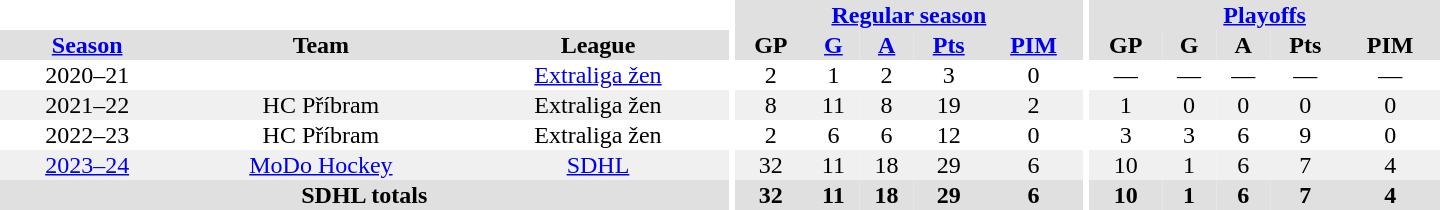<table border="0" cellpadding="1" cellspacing="0" style="text-align:center; width:60em">
<tr bgcolor="#e0e0e0">
<th colspan="3" bgcolor="#ffffff"></th>
<th rowspan="97" bgcolor="#ffffff"></th>
<th colspan="5"><a href='#'>Regular season</a></th>
<th rowspan="97" bgcolor="#ffffff"></th>
<th colspan="5"><a href='#'>Playoffs</a></th>
</tr>
<tr bgcolor="#e0e0e0">
<th><a href='#'>Season</a></th>
<th>Team</th>
<th>League</th>
<th>GP</th>
<th><a href='#'>G</a></th>
<th><a href='#'>A</a></th>
<th><a href='#'>Pts</a></th>
<th><a href='#'>PIM</a></th>
<th>GP</th>
<th>G</th>
<th>A</th>
<th>Pts</th>
<th>PIM</th>
</tr>
<tr>
<td>2020–21</td>
<td></td>
<td><a href='#'>Extraliga žen</a></td>
<td>2</td>
<td>1</td>
<td>2</td>
<td>3</td>
<td>0</td>
<td>—</td>
<td>—</td>
<td>—</td>
<td>—</td>
<td>—</td>
</tr>
<tr bgcolor="f0f0f0">
<td>2021–22</td>
<td>HC Příbram</td>
<td>Extraliga žen</td>
<td>8</td>
<td>11</td>
<td>8</td>
<td>19</td>
<td>2</td>
<td>1</td>
<td>0</td>
<td>0</td>
<td>0</td>
<td>0</td>
</tr>
<tr>
<td>2022–23</td>
<td>HC Příbram</td>
<td>Extraliga žen</td>
<td>2</td>
<td>6</td>
<td>6</td>
<td>12</td>
<td>0</td>
<td>3</td>
<td>3</td>
<td>6</td>
<td>9</td>
<td>0</td>
</tr>
<tr bgcolor="f0f0f0">
<td><a href='#'>2023–24</a></td>
<td><a href='#'>MoDo Hockey</a></td>
<td><a href='#'>SDHL</a></td>
<td>32</td>
<td>11</td>
<td>18</td>
<td>29</td>
<td>6</td>
<td>10</td>
<td>1</td>
<td>6</td>
<td>7</td>
<td>4</td>
</tr>
<tr bgcolor="e0e0e0">
<th colspan="3">SDHL totals</th>
<th>32</th>
<th>11</th>
<th>18</th>
<th>29</th>
<th>6</th>
<th>10</th>
<th>1</th>
<th>6</th>
<th>7</th>
<th>4</th>
</tr>
</table>
